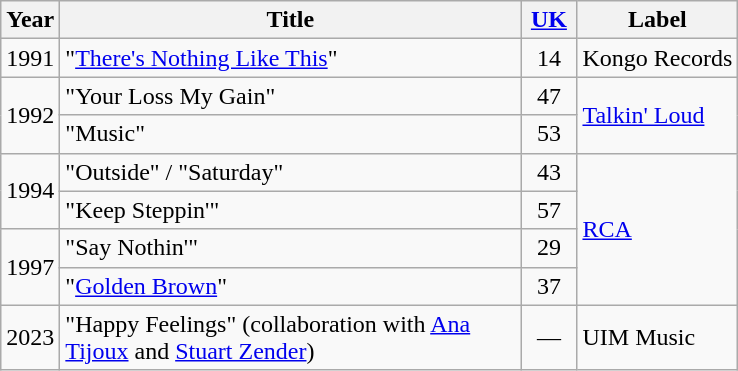<table class="wikitable">
<tr>
<th>Year</th>
<th style="width:300px;">Title</th>
<th width="30"><a href='#'>UK</a><br></th>
<th>Label</th>
</tr>
<tr>
<td style="text-align:center;">1991</td>
<td>"<a href='#'>There's Nothing Like This</a>"</td>
<td style="text-align:center;">14</td>
<td>Kongo Records</td>
</tr>
<tr>
<td style="text-align:center;" rowspan="2">1992</td>
<td>"Your Loss My Gain"</td>
<td style="text-align:center;">47</td>
<td rowspan="2"><a href='#'>Talkin' Loud</a></td>
</tr>
<tr>
<td>"Music"</td>
<td style="text-align:center;">53</td>
</tr>
<tr>
<td style="text-align:center;" rowspan="2">1994</td>
<td>"Outside" / "Saturday"</td>
<td style="text-align:center;">43</td>
<td rowspan="4"><a href='#'>RCA</a></td>
</tr>
<tr>
<td>"Keep Steppin'"</td>
<td style="text-align:center;">57</td>
</tr>
<tr>
<td style="text-align:center;" rowspan="2">1997</td>
<td>"Say Nothin'"</td>
<td style="text-align:center;">29</td>
</tr>
<tr>
<td>"<a href='#'>Golden Brown</a>"</td>
<td style="text-align:center;">37</td>
</tr>
<tr>
<td>2023</td>
<td>"Happy Feelings" (collaboration with <a href='#'>Ana Tijoux</a> and <a href='#'>Stuart Zender</a>)</td>
<td style="text-align:center;">—</td>
<td>UIM Music</td>
</tr>
</table>
